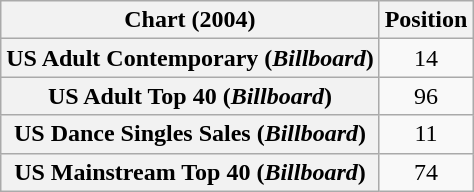<table class="wikitable sortable plainrowheaders" style="text-align:center">
<tr>
<th>Chart (2004)</th>
<th>Position</th>
</tr>
<tr>
<th scope="row">US Adult Contemporary (<em>Billboard</em>)</th>
<td>14</td>
</tr>
<tr>
<th scope="row">US Adult Top 40 (<em>Billboard</em>)</th>
<td>96</td>
</tr>
<tr>
<th scope="row">US Dance Singles Sales (<em>Billboard</em>)</th>
<td>11</td>
</tr>
<tr>
<th scope="row">US Mainstream Top 40 (<em>Billboard</em>)</th>
<td>74</td>
</tr>
</table>
